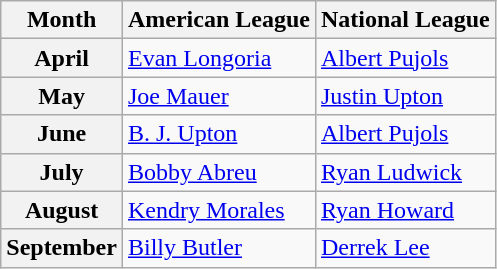<table class="wikitable">
<tr>
<th>Month</th>
<th>American League</th>
<th>National League</th>
</tr>
<tr>
<th>April</th>
<td><a href='#'>Evan Longoria</a></td>
<td><a href='#'>Albert Pujols</a></td>
</tr>
<tr>
<th>May</th>
<td><a href='#'>Joe Mauer</a></td>
<td><a href='#'>Justin Upton</a></td>
</tr>
<tr>
<th>June</th>
<td><a href='#'>B. J. Upton</a></td>
<td><a href='#'>Albert Pujols</a></td>
</tr>
<tr>
<th>July</th>
<td><a href='#'>Bobby Abreu</a></td>
<td><a href='#'>Ryan Ludwick</a></td>
</tr>
<tr>
<th>August</th>
<td><a href='#'>Kendry Morales</a></td>
<td><a href='#'>Ryan Howard</a></td>
</tr>
<tr>
<th>September</th>
<td><a href='#'>Billy Butler</a></td>
<td><a href='#'>Derrek Lee</a></td>
</tr>
</table>
